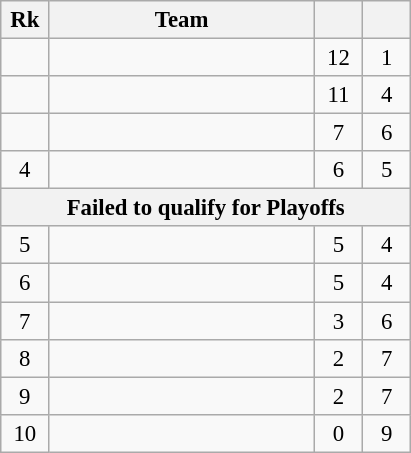<table class=wikitable style="text-align:center; font-size:95%">
<tr>
<th width=25>Rk</th>
<th width=170>Team</th>
<th width=25></th>
<th width=25></th>
</tr>
<tr>
<td></td>
<td align=left></td>
<td>12</td>
<td>1</td>
</tr>
<tr>
<td></td>
<td align=left></td>
<td>11</td>
<td>4</td>
</tr>
<tr>
<td></td>
<td align=left></td>
<td>7</td>
<td>6</td>
</tr>
<tr>
<td>4</td>
<td align=left></td>
<td>6</td>
<td>5</td>
</tr>
<tr>
<th colspan="8">Failed to qualify for Playoffs</th>
</tr>
<tr>
<td>5</td>
<td align=left></td>
<td>5</td>
<td>4</td>
</tr>
<tr>
<td>6</td>
<td align=left></td>
<td>5</td>
<td>4</td>
</tr>
<tr>
<td>7</td>
<td align=left></td>
<td>3</td>
<td>6</td>
</tr>
<tr>
<td>8</td>
<td align=left></td>
<td>2</td>
<td>7</td>
</tr>
<tr>
<td>9</td>
<td align=left></td>
<td>2</td>
<td>7</td>
</tr>
<tr>
<td>10</td>
<td align=left></td>
<td>0</td>
<td>9</td>
</tr>
</table>
